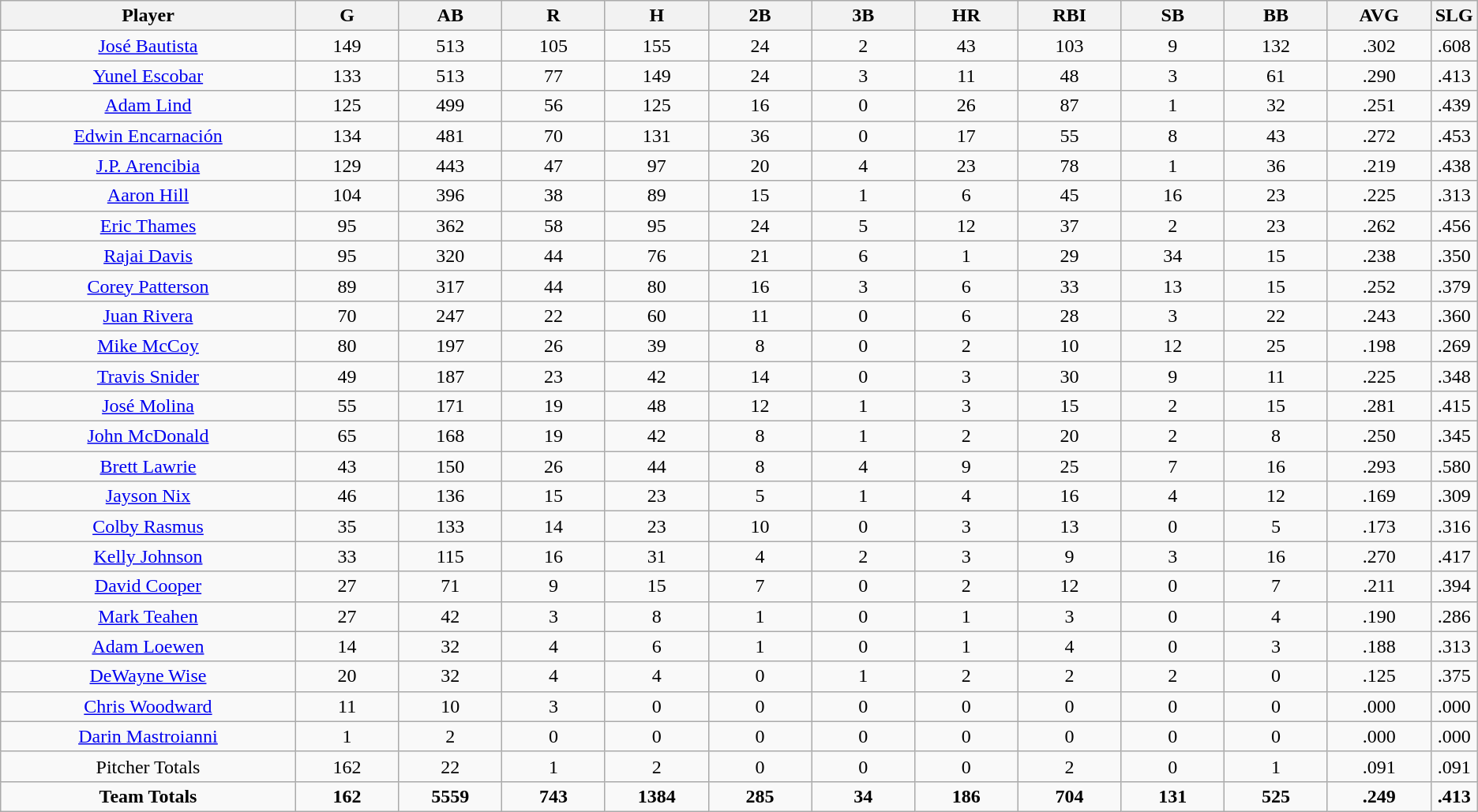<table class=wikitable style="text-align:center">
<tr>
<th bgcolor=#DDDDFF; width="20%">Player</th>
<th bgcolor=#DDDDFF; width="7%">G</th>
<th bgcolor=#DDDDFF; width="7%">AB</th>
<th bgcolor=#DDDDFF; width="7%">R</th>
<th bgcolor=#DDDDFF; width="7%">H</th>
<th bgcolor=#DDDDFF; width="7%">2B</th>
<th bgcolor=#DDDDFF; width="7%">3B</th>
<th bgcolor=#DDDDFF; width="7%">HR</th>
<th bgcolor=#DDDDFF; width="7%">RBI</th>
<th bgcolor=#DDDDFF; width="7%">SB</th>
<th bgcolor=#DDDDFF; width="7%">BB</th>
<th bgcolor=#DDDDFF; width="7%">AVG</th>
<th bgcolor=#DDDDFF; width="7%">SLG</th>
</tr>
<tr>
<td><a href='#'>José Bautista</a></td>
<td>149</td>
<td>513</td>
<td>105</td>
<td>155</td>
<td>24</td>
<td>2</td>
<td>43</td>
<td>103</td>
<td>9</td>
<td>132</td>
<td>.302</td>
<td>.608</td>
</tr>
<tr>
<td><a href='#'>Yunel Escobar</a></td>
<td>133</td>
<td>513</td>
<td>77</td>
<td>149</td>
<td>24</td>
<td>3</td>
<td>11</td>
<td>48</td>
<td>3</td>
<td>61</td>
<td>.290</td>
<td>.413</td>
</tr>
<tr>
<td><a href='#'>Adam Lind</a></td>
<td>125</td>
<td>499</td>
<td>56</td>
<td>125</td>
<td>16</td>
<td>0</td>
<td>26</td>
<td>87</td>
<td>1</td>
<td>32</td>
<td>.251</td>
<td>.439</td>
</tr>
<tr>
<td><a href='#'>Edwin Encarnación</a></td>
<td>134</td>
<td>481</td>
<td>70</td>
<td>131</td>
<td>36</td>
<td>0</td>
<td>17</td>
<td>55</td>
<td>8</td>
<td>43</td>
<td>.272</td>
<td>.453</td>
</tr>
<tr>
<td><a href='#'>J.P. Arencibia</a></td>
<td>129</td>
<td>443</td>
<td>47</td>
<td>97</td>
<td>20</td>
<td>4</td>
<td>23</td>
<td>78</td>
<td>1</td>
<td>36</td>
<td>.219</td>
<td>.438</td>
</tr>
<tr>
<td><a href='#'>Aaron Hill</a></td>
<td>104</td>
<td>396</td>
<td>38</td>
<td>89</td>
<td>15</td>
<td>1</td>
<td>6</td>
<td>45</td>
<td>16</td>
<td>23</td>
<td>.225</td>
<td>.313</td>
</tr>
<tr>
<td><a href='#'>Eric Thames</a></td>
<td>95</td>
<td>362</td>
<td>58</td>
<td>95</td>
<td>24</td>
<td>5</td>
<td>12</td>
<td>37</td>
<td>2</td>
<td>23</td>
<td>.262</td>
<td>.456</td>
</tr>
<tr>
<td><a href='#'>Rajai Davis</a></td>
<td>95</td>
<td>320</td>
<td>44</td>
<td>76</td>
<td>21</td>
<td>6</td>
<td>1</td>
<td>29</td>
<td>34</td>
<td>15</td>
<td>.238</td>
<td>.350</td>
</tr>
<tr>
<td><a href='#'>Corey Patterson</a></td>
<td>89</td>
<td>317</td>
<td>44</td>
<td>80</td>
<td>16</td>
<td>3</td>
<td>6</td>
<td>33</td>
<td>13</td>
<td>15</td>
<td>.252</td>
<td>.379</td>
</tr>
<tr>
<td><a href='#'>Juan Rivera</a></td>
<td>70</td>
<td>247</td>
<td>22</td>
<td>60</td>
<td>11</td>
<td>0</td>
<td>6</td>
<td>28</td>
<td>3</td>
<td>22</td>
<td>.243</td>
<td>.360</td>
</tr>
<tr>
<td><a href='#'>Mike McCoy</a></td>
<td>80</td>
<td>197</td>
<td>26</td>
<td>39</td>
<td>8</td>
<td>0</td>
<td>2</td>
<td>10</td>
<td>12</td>
<td>25</td>
<td>.198</td>
<td>.269</td>
</tr>
<tr>
<td><a href='#'>Travis Snider</a></td>
<td>49</td>
<td>187</td>
<td>23</td>
<td>42</td>
<td>14</td>
<td>0</td>
<td>3</td>
<td>30</td>
<td>9</td>
<td>11</td>
<td>.225</td>
<td>.348</td>
</tr>
<tr>
<td><a href='#'>José Molina</a></td>
<td>55</td>
<td>171</td>
<td>19</td>
<td>48</td>
<td>12</td>
<td>1</td>
<td>3</td>
<td>15</td>
<td>2</td>
<td>15</td>
<td>.281</td>
<td>.415</td>
</tr>
<tr>
<td><a href='#'>John McDonald</a></td>
<td>65</td>
<td>168</td>
<td>19</td>
<td>42</td>
<td>8</td>
<td>1</td>
<td>2</td>
<td>20</td>
<td>2</td>
<td>8</td>
<td>.250</td>
<td>.345</td>
</tr>
<tr>
<td><a href='#'>Brett Lawrie</a></td>
<td>43</td>
<td>150</td>
<td>26</td>
<td>44</td>
<td>8</td>
<td>4</td>
<td>9</td>
<td>25</td>
<td>7</td>
<td>16</td>
<td>.293</td>
<td>.580</td>
</tr>
<tr>
<td><a href='#'>Jayson Nix</a></td>
<td>46</td>
<td>136</td>
<td>15</td>
<td>23</td>
<td>5</td>
<td>1</td>
<td>4</td>
<td>16</td>
<td>4</td>
<td>12</td>
<td>.169</td>
<td>.309</td>
</tr>
<tr>
<td><a href='#'>Colby Rasmus</a></td>
<td>35</td>
<td>133</td>
<td>14</td>
<td>23</td>
<td>10</td>
<td>0</td>
<td>3</td>
<td>13</td>
<td>0</td>
<td>5</td>
<td>.173</td>
<td>.316</td>
</tr>
<tr>
<td><a href='#'>Kelly Johnson</a></td>
<td>33</td>
<td>115</td>
<td>16</td>
<td>31</td>
<td>4</td>
<td>2</td>
<td>3</td>
<td>9</td>
<td>3</td>
<td>16</td>
<td>.270</td>
<td>.417</td>
</tr>
<tr>
<td><a href='#'>David Cooper</a></td>
<td>27</td>
<td>71</td>
<td>9</td>
<td>15</td>
<td>7</td>
<td>0</td>
<td>2</td>
<td>12</td>
<td>0</td>
<td>7</td>
<td>.211</td>
<td>.394</td>
</tr>
<tr>
<td><a href='#'>Mark Teahen</a></td>
<td>27</td>
<td>42</td>
<td>3</td>
<td>8</td>
<td>1</td>
<td>0</td>
<td>1</td>
<td>3</td>
<td>0</td>
<td>4</td>
<td>.190</td>
<td>.286</td>
</tr>
<tr>
<td><a href='#'>Adam Loewen</a></td>
<td>14</td>
<td>32</td>
<td>4</td>
<td>6</td>
<td>1</td>
<td>0</td>
<td>1</td>
<td>4</td>
<td>0</td>
<td>3</td>
<td>.188</td>
<td>.313</td>
</tr>
<tr>
<td><a href='#'>DeWayne Wise</a></td>
<td>20</td>
<td>32</td>
<td>4</td>
<td>4</td>
<td>0</td>
<td>1</td>
<td>2</td>
<td>2</td>
<td>2</td>
<td>0</td>
<td>.125</td>
<td>.375</td>
</tr>
<tr>
<td><a href='#'>Chris Woodward</a></td>
<td>11</td>
<td>10</td>
<td>3</td>
<td>0</td>
<td>0</td>
<td>0</td>
<td>0</td>
<td>0</td>
<td>0</td>
<td>0</td>
<td>.000</td>
<td>.000</td>
</tr>
<tr>
<td><a href='#'>Darin Mastroianni</a></td>
<td>1</td>
<td>2</td>
<td>0</td>
<td>0</td>
<td>0</td>
<td>0</td>
<td>0</td>
<td>0</td>
<td>0</td>
<td>0</td>
<td>.000</td>
<td>.000</td>
</tr>
<tr>
<td>Pitcher Totals</td>
<td>162</td>
<td>22</td>
<td>1</td>
<td>2</td>
<td>0</td>
<td>0</td>
<td>0</td>
<td>2</td>
<td>0</td>
<td>1</td>
<td>.091</td>
<td>.091</td>
</tr>
<tr>
<td><strong>Team Totals</strong></td>
<td><strong>162</strong></td>
<td><strong>5559</strong></td>
<td><strong>743</strong></td>
<td><strong>1384</strong></td>
<td><strong>285</strong></td>
<td><strong>34</strong></td>
<td><strong>186</strong></td>
<td><strong>704</strong></td>
<td><strong>131</strong></td>
<td><strong>525</strong></td>
<td><strong>.249</strong></td>
<td><strong>.413</strong></td>
</tr>
</table>
